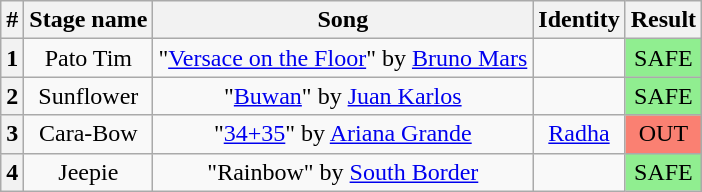<table class="wikitable" style="text-align: center;">
<tr>
<th>#</th>
<th>Stage name</th>
<th>Song</th>
<th>Identity</th>
<th>Result</th>
</tr>
<tr>
<th>1</th>
<td>Pato Tim</td>
<td>"<a href='#'>Versace on the Floor</a>" by <a href='#'>Bruno Mars</a></td>
<td></td>
<td style="background:lightgreen;">SAFE</td>
</tr>
<tr>
<th>2</th>
<td>Sunflower</td>
<td>"<a href='#'>Buwan</a>" by <a href='#'>Juan Karlos</a></td>
<td></td>
<td style="background:lightgreen;">SAFE</td>
</tr>
<tr>
<th>3</th>
<td>Cara-Bow</td>
<td>"<a href='#'>34+35</a>" by <a href='#'>Ariana Grande</a></td>
<td><a href='#'>Radha</a></td>
<td style="background:salmon;">OUT</td>
</tr>
<tr>
<th>4</th>
<td>Jeepie</td>
<td>"Rainbow" by <a href='#'>South Border</a></td>
<td></td>
<td style="background:lightgreen;">SAFE</td>
</tr>
</table>
